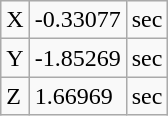<table class="wikitable">
<tr>
<td>X</td>
<td>-0.33077</td>
<td>sec</td>
</tr>
<tr>
<td>Y</td>
<td>-1.85269</td>
<td>sec</td>
</tr>
<tr>
<td>Z</td>
<td>1.66969</td>
<td>sec</td>
</tr>
</table>
